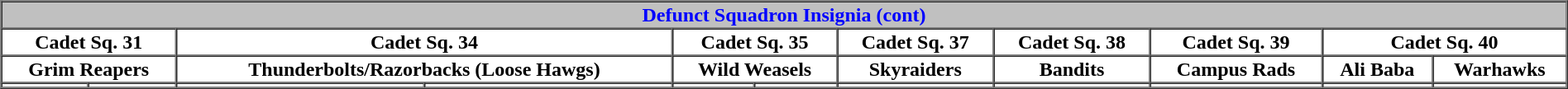<table border="1" cellpadding="1" cellspacing="0" align="center" width="100%">
<tr>
<th colspan="11" style="background:silver; color:blue"><strong>Defunct Squadron Insignia (cont)</strong></th>
</tr>
<tr>
<th colspan="2">Cadet Sq. 31</th>
<th colspan="2">Cadet Sq. 34</th>
<th colspan="2">Cadet Sq. 35</th>
<th>Cadet Sq. 37</th>
<th>Cadet Sq. 38</th>
<th>Cadet Sq. 39</th>
<th colspan="2">Cadet Sq. 40</th>
</tr>
<tr>
<th colspan="2">Grim Reapers</th>
<th colspan="2">Thunderbolts/Razorbacks (Loose Hawgs)</th>
<th colspan="2">Wild Weasels</th>
<th>Skyraiders</th>
<th>Bandits</th>
<th>Campus Rads</th>
<th>Ali Baba</th>
<th>Warhawks</th>
</tr>
<tr>
<td></td>
<td></td>
<td></td>
<td></td>
<td></td>
<td></td>
<td></td>
<td></td>
<td></td>
<td></td>
<td></td>
</tr>
</table>
